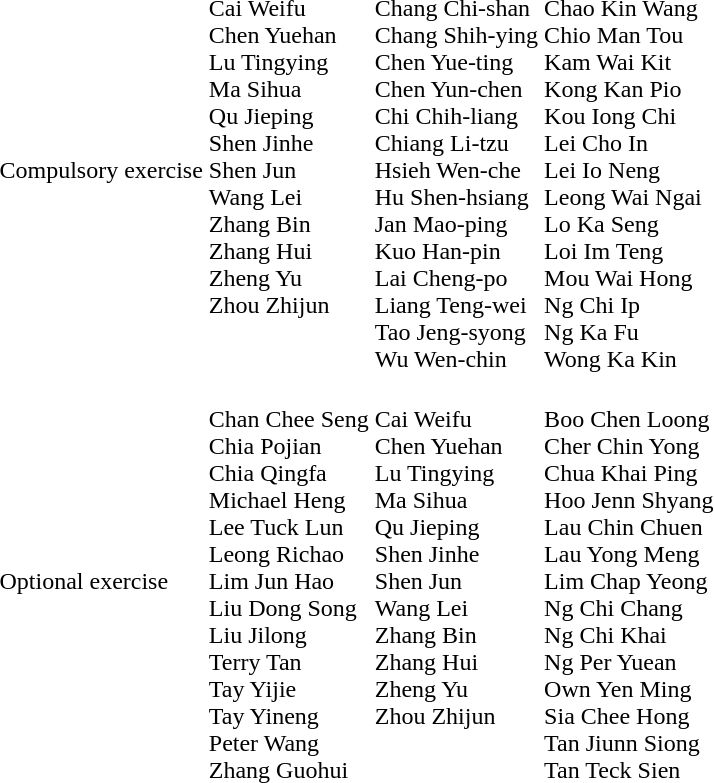<table>
<tr>
<td>Compulsory exercise</td>
<td valign=top><br>Cai Weifu<br>Chen Yuehan<br>Lu Tingying<br>Ma Sihua<br>Qu Jieping<br>Shen Jinhe<br>Shen Jun<br>Wang Lei<br>Zhang Bin<br>Zhang Hui<br>Zheng Yu<br>Zhou Zhijun</td>
<td><br>Chang Chi-shan<br>Chang Shih-ying<br>Chen Yue-ting<br>Chen Yun-chen<br>Chi Chih-liang<br>Chiang Li-tzu<br>Hsieh Wen-che<br>Hu Shen-hsiang<br>Jan Mao-ping<br>Kuo Han-pin<br>Lai Cheng-po<br>Liang Teng-wei<br>Tao Jeng-syong<br>Wu Wen-chin</td>
<td><br>Chao Kin Wang<br>Chio Man Tou<br>Kam Wai Kit<br>Kong Kan Pio<br>Kou Iong Chi<br>Lei Cho In<br>Lei Io Neng<br>Leong Wai Ngai<br>Lo Ka Seng<br>Loi Im Teng<br>Mou Wai Hong<br>Ng Chi Ip<br>Ng Ka Fu<br>Wong Ka Kin</td>
</tr>
<tr>
<td>Optional exercise</td>
<td><br>Chan Chee Seng<br>Chia Pojian<br>Chia Qingfa<br>Michael Heng<br>Lee Tuck Lun<br>Leong Richao<br>Lim Jun Hao<br>Liu Dong Song<br>Liu Jilong<br>Terry Tan<br>Tay Yijie<br>Tay Yineng<br>Peter Wang<br>Zhang Guohui</td>
<td valign=top><br>Cai Weifu<br>Chen Yuehan<br>Lu Tingying<br>Ma Sihua<br>Qu Jieping<br>Shen Jinhe<br>Shen Jun<br>Wang Lei<br>Zhang Bin<br>Zhang Hui<br>Zheng Yu<br>Zhou Zhijun</td>
<td><br>Boo Chen Loong<br>Cher Chin Yong<br>Chua Khai Ping<br>Hoo Jenn Shyang<br>Lau Chin Chuen<br>Lau Yong Meng<br>Lim Chap Yeong<br>Ng Chi Chang<br>Ng Chi Khai<br>Ng Per Yuean<br>Own Yen Ming<br>Sia Chee Hong<br>Tan Jiunn Siong<br>Tan Teck Sien</td>
</tr>
</table>
